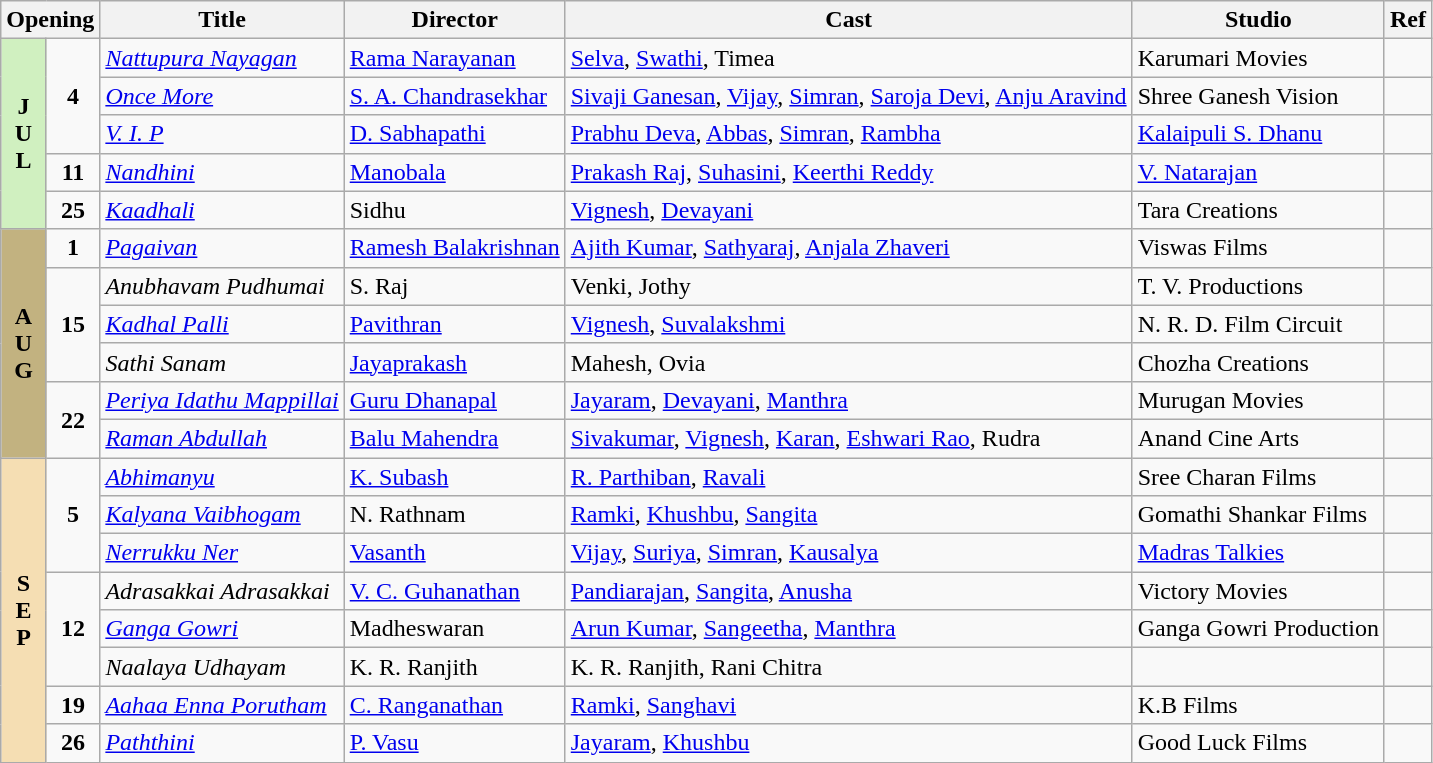<table class="wikitable">
<tr>
<th colspan="2">Opening</th>
<th>Title</th>
<th>Director</th>
<th>Cast</th>
<th>Studio</th>
<th>Ref</th>
</tr>
<tr July!>
<td rowspan="5" valign="center" align="center" style="background:	#d0f0c0; textcolor:#000;"><strong>J<br>U<br>L</strong></td>
<td rowspan="3" align="center"><strong>4</strong></td>
<td><em><a href='#'>Nattupura Nayagan</a></em></td>
<td><a href='#'>Rama Narayanan</a></td>
<td><a href='#'>Selva</a>, <a href='#'>Swathi</a>, Timea</td>
<td>Karumari Movies</td>
<td></td>
</tr>
<tr>
<td><em><a href='#'>Once More</a></em></td>
<td><a href='#'>S. A. Chandrasekhar</a></td>
<td><a href='#'>Sivaji Ganesan</a>, <a href='#'>Vijay</a>, <a href='#'>Simran</a>, <a href='#'>Saroja Devi</a>, <a href='#'>Anju Aravind</a></td>
<td>Shree Ganesh Vision</td>
<td></td>
</tr>
<tr>
<td><em><a href='#'>V. I. P</a> </em></td>
<td><a href='#'>D. Sabhapathi</a></td>
<td><a href='#'>Prabhu Deva</a>, <a href='#'>Abbas</a>, <a href='#'>Simran</a>, <a href='#'>Rambha</a></td>
<td><a href='#'>Kalaipuli S. Dhanu</a></td>
<td></td>
</tr>
<tr>
<td rowspan="1" align="center"><strong>11</strong></td>
<td><em><a href='#'>Nandhini</a></em></td>
<td><a href='#'>Manobala</a></td>
<td><a href='#'>Prakash Raj</a>, <a href='#'>Suhasini</a>, <a href='#'>Keerthi Reddy</a></td>
<td><a href='#'>V. Natarajan</a></td>
<td></td>
</tr>
<tr>
<td rowspan="1" align="center"><strong>25</strong></td>
<td><em><a href='#'>Kaadhali</a></em></td>
<td>Sidhu</td>
<td><a href='#'>Vignesh</a>, <a href='#'>Devayani</a></td>
<td>Tara Creations</td>
<td></td>
</tr>
<tr August!>
<td rowspan="6" valign="center" align="center" style="background:#C2B280;"><strong>A<br>U<br>G</strong></td>
<td rowspan="1" align="center"><strong>1</strong></td>
<td><em><a href='#'>Pagaivan</a></em></td>
<td><a href='#'>Ramesh Balakrishnan</a></td>
<td><a href='#'>Ajith Kumar</a>, <a href='#'>Sathyaraj</a>, <a href='#'>Anjala Zhaveri</a></td>
<td>Viswas Films</td>
<td></td>
</tr>
<tr>
<td rowspan="3" align="center"><strong>15</strong></td>
<td><em>Anubhavam Pudhumai</em></td>
<td>S. Raj</td>
<td>Venki, Jothy</td>
<td>T. V. Productions</td>
<td></td>
</tr>
<tr>
<td><em><a href='#'>Kadhal Palli</a></em></td>
<td><a href='#'>Pavithran</a></td>
<td><a href='#'>Vignesh</a>, <a href='#'>Suvalakshmi</a></td>
<td>N. R. D. Film Circuit</td>
<td></td>
</tr>
<tr>
<td><em>Sathi Sanam</em></td>
<td><a href='#'>Jayaprakash</a></td>
<td>Mahesh, Ovia</td>
<td>Chozha Creations</td>
<td></td>
</tr>
<tr>
<td rowspan="2" align="center"><strong>22</strong></td>
<td><em><a href='#'>Periya Idathu Mappillai</a></em></td>
<td><a href='#'>Guru Dhanapal</a></td>
<td><a href='#'>Jayaram</a>, <a href='#'>Devayani</a>, <a href='#'>Manthra</a></td>
<td>Murugan Movies</td>
<td></td>
</tr>
<tr>
<td><em><a href='#'>Raman Abdullah</a></em></td>
<td><a href='#'>Balu Mahendra</a></td>
<td><a href='#'>Sivakumar</a>, <a href='#'>Vignesh</a>, <a href='#'>Karan</a>, <a href='#'>Eshwari Rao</a>, Rudra</td>
<td>Anand Cine Arts</td>
<td></td>
</tr>
<tr September!>
<td rowspan="8" valign="center" align="center" style="background:#F5DEB3; textcolor:#000;"><strong>S<br>E<br>P</strong></td>
<td rowspan="3" align="center"><strong>5</strong></td>
<td><em><a href='#'>Abhimanyu</a></em></td>
<td><a href='#'>K. Subash</a></td>
<td><a href='#'>R. Parthiban</a>, <a href='#'>Ravali</a></td>
<td>Sree Charan Films</td>
<td></td>
</tr>
<tr>
<td><em><a href='#'>Kalyana Vaibhogam</a></em></td>
<td>N. Rathnam</td>
<td><a href='#'>Ramki</a>, <a href='#'>Khushbu</a>, <a href='#'>Sangita</a></td>
<td>Gomathi Shankar Films</td>
<td></td>
</tr>
<tr>
<td><em><a href='#'>Nerrukku Ner</a></em></td>
<td><a href='#'>Vasanth</a></td>
<td><a href='#'>Vijay</a>, <a href='#'>Suriya</a>, <a href='#'>Simran</a>, <a href='#'>Kausalya</a></td>
<td><a href='#'>Madras Talkies</a></td>
<td></td>
</tr>
<tr>
<td rowspan="3" align="center"><strong>12</strong></td>
<td><em>Adrasakkai Adrasakkai</em></td>
<td><a href='#'>V. C. Guhanathan</a></td>
<td><a href='#'>Pandiarajan</a>, <a href='#'>Sangita</a>, <a href='#'>Anusha</a></td>
<td>Victory Movies</td>
<td></td>
</tr>
<tr>
<td><em><a href='#'>Ganga Gowri</a></em></td>
<td>Madheswaran</td>
<td><a href='#'>Arun Kumar</a>, <a href='#'>Sangeetha</a>, <a href='#'>Manthra</a></td>
<td>Ganga Gowri Production</td>
<td></td>
</tr>
<tr>
<td><em>Naalaya Udhayam</em></td>
<td>K. R. Ranjith</td>
<td>K. R. Ranjith, Rani Chitra</td>
<td></td>
<td></td>
</tr>
<tr>
<td rowspan="1" align="center"><strong>19</strong></td>
<td><em><a href='#'>Aahaa Enna Porutham</a></em></td>
<td><a href='#'>C. Ranganathan</a></td>
<td><a href='#'>Ramki</a>, <a href='#'>Sanghavi</a></td>
<td>K.B Films</td>
<td></td>
</tr>
<tr>
<td rowspan="1" align="center"><strong>26</strong></td>
<td><em><a href='#'>Paththini</a></em></td>
<td><a href='#'>P. Vasu</a></td>
<td><a href='#'>Jayaram</a>, <a href='#'>Khushbu</a></td>
<td>Good Luck Films</td>
<td></td>
</tr>
</table>
